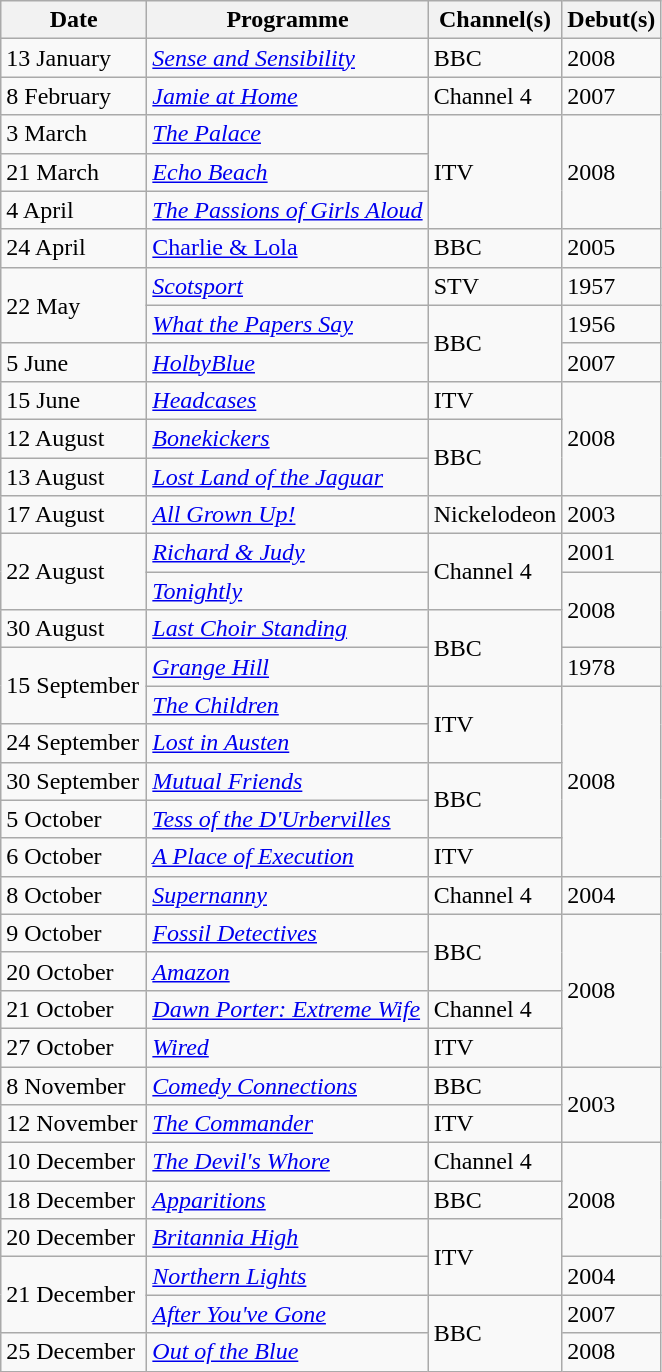<table class="wikitable">
<tr>
<th width=90>Date</th>
<th>Programme</th>
<th>Channel(s)</th>
<th>Debut(s)</th>
</tr>
<tr>
<td>13 January</td>
<td><em><a href='#'>Sense and Sensibility</a></em></td>
<td>BBC</td>
<td>2008</td>
</tr>
<tr>
<td>8 February</td>
<td><em><a href='#'>Jamie at Home</a></em></td>
<td>Channel 4</td>
<td>2007</td>
</tr>
<tr>
<td>3 March</td>
<td><em><a href='#'>The Palace</a></em></td>
<td rowspan="3">ITV</td>
<td rowspan="3">2008</td>
</tr>
<tr>
<td>21 March</td>
<td><em><a href='#'>Echo Beach</a></em></td>
</tr>
<tr>
<td>4 April</td>
<td><em><a href='#'>The Passions of Girls Aloud</a></em></td>
</tr>
<tr>
<td>24 April</td>
<td><a href='#'>Charlie & Lola</a></td>
<td>BBC</td>
<td>2005</td>
</tr>
<tr>
<td rowspan="2">22 May</td>
<td><em><a href='#'>Scotsport</a></em></td>
<td>STV</td>
<td>1957</td>
</tr>
<tr>
<td><em><a href='#'>What the Papers Say</a></em></td>
<td rowspan="2">BBC</td>
<td>1956</td>
</tr>
<tr>
<td>5 June</td>
<td><em><a href='#'>HolbyBlue</a></em></td>
<td>2007</td>
</tr>
<tr>
<td>15 June</td>
<td><em><a href='#'>Headcases</a></em></td>
<td>ITV</td>
<td rowspan="3">2008</td>
</tr>
<tr>
<td>12 August</td>
<td><em><a href='#'>Bonekickers</a></em></td>
<td rowspan="2">BBC</td>
</tr>
<tr>
<td>13 August</td>
<td><em><a href='#'>Lost Land of the Jaguar</a></em></td>
</tr>
<tr>
<td>17 August</td>
<td><em><a href='#'>All Grown Up!</a></em></td>
<td>Nickelodeon</td>
<td>2003</td>
</tr>
<tr>
<td rowspan="2">22 August</td>
<td><em><a href='#'>Richard & Judy</a></em></td>
<td rowspan="2">Channel 4</td>
<td>2001</td>
</tr>
<tr>
<td><em><a href='#'>Tonightly</a></em></td>
<td rowspan="2">2008</td>
</tr>
<tr>
<td>30 August</td>
<td><em><a href='#'>Last Choir Standing</a></em></td>
<td rowspan="2">BBC</td>
</tr>
<tr>
<td rowspan="2">15 September</td>
<td><em><a href='#'>Grange Hill</a></em></td>
<td>1978</td>
</tr>
<tr>
<td><em><a href='#'>The Children</a></em></td>
<td rowspan="2">ITV</td>
<td rowspan="5">2008</td>
</tr>
<tr>
<td>24 September</td>
<td><em><a href='#'>Lost in Austen</a></em></td>
</tr>
<tr>
<td>30 September</td>
<td><em><a href='#'>Mutual Friends</a></em></td>
<td rowspan="2">BBC</td>
</tr>
<tr>
<td>5 October</td>
<td><em><a href='#'>Tess of the D'Urbervilles</a></em></td>
</tr>
<tr>
<td>6 October</td>
<td><em><a href='#'>A Place of Execution</a></em></td>
<td>ITV</td>
</tr>
<tr>
<td>8 October</td>
<td><em><a href='#'>Supernanny</a></em></td>
<td>Channel 4</td>
<td>2004</td>
</tr>
<tr>
<td>9 October</td>
<td><em><a href='#'>Fossil Detectives</a></em></td>
<td rowspan="2">BBC</td>
<td rowspan="4">2008</td>
</tr>
<tr>
<td>20 October</td>
<td><em><a href='#'>Amazon</a></em></td>
</tr>
<tr>
<td>21 October</td>
<td><em><a href='#'>Dawn Porter: Extreme Wife</a></em></td>
<td>Channel 4</td>
</tr>
<tr>
<td>27 October</td>
<td><em><a href='#'>Wired</a></em></td>
<td>ITV</td>
</tr>
<tr>
<td>8 November</td>
<td><em><a href='#'>Comedy Connections</a></em></td>
<td>BBC</td>
<td rowspan="2">2003</td>
</tr>
<tr>
<td>12 November</td>
<td><em><a href='#'>The Commander</a></em></td>
<td>ITV</td>
</tr>
<tr>
<td>10 December</td>
<td><em><a href='#'>The Devil's Whore</a></em></td>
<td>Channel 4</td>
<td rowspan="3">2008</td>
</tr>
<tr>
<td>18 December</td>
<td><em><a href='#'>Apparitions</a></em></td>
<td>BBC</td>
</tr>
<tr>
<td>20 December</td>
<td><em><a href='#'>Britannia High</a></em></td>
<td rowspan="2">ITV</td>
</tr>
<tr>
<td rowspan="2">21 December</td>
<td><em><a href='#'>Northern Lights</a></em></td>
<td>2004</td>
</tr>
<tr>
<td><em><a href='#'>After You've Gone</a></em></td>
<td rowspan="2">BBC</td>
<td>2007</td>
</tr>
<tr>
<td>25 December</td>
<td><em><a href='#'>Out of the Blue</a></em></td>
<td>2008</td>
</tr>
</table>
